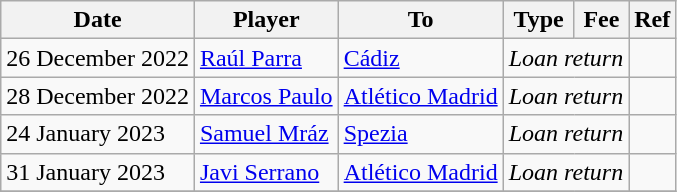<table class="wikitable">
<tr>
<th>Date</th>
<th>Player</th>
<th>To</th>
<th>Type</th>
<th>Fee</th>
<th>Ref</th>
</tr>
<tr>
<td>26 December 2022</td>
<td> <a href='#'>Raúl Parra</a></td>
<td><a href='#'>Cádiz</a></td>
<td colspan=2 align=center><em>Loan return</em></td>
<td align=center></td>
</tr>
<tr>
<td>28 December 2022</td>
<td> <a href='#'>Marcos Paulo</a></td>
<td><a href='#'>Atlético Madrid</a></td>
<td colspan=2 align=center><em>Loan return</em></td>
<td align=center></td>
</tr>
<tr>
<td>24 January 2023</td>
<td> <a href='#'>Samuel Mráz</a></td>
<td> <a href='#'>Spezia</a></td>
<td colspan=2 align=center><em>Loan return</em></td>
<td align=center></td>
</tr>
<tr>
<td>31 January 2023</td>
<td> <a href='#'>Javi Serrano</a></td>
<td><a href='#'>Atlético Madrid</a></td>
<td colspan=2 align=center><em>Loan return</em></td>
<td align=center></td>
</tr>
<tr>
</tr>
</table>
